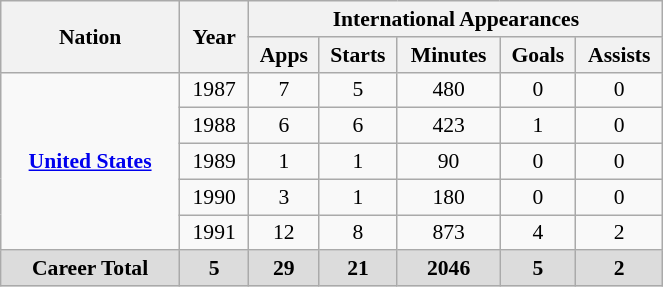<table class="wikitable" style=font-size:90% text-align: center width=35%>
<tr>
<th rowspan=2 width=20%>Nation</th>
<th rowspan=2 width=7%>Year</th>
<th colspan=5 width=30%>International Appearances</th>
</tr>
<tr>
<th align=center>Apps</th>
<th align=center>Starts</th>
<th align=center>Minutes</th>
<th align=center>Goals</th>
<th align=center>Assists</th>
</tr>
<tr>
<td rowspan=5 align=center><strong><a href='#'>United States</a></strong></td>
<td align=center>1987</td>
<td align=center>7</td>
<td align=center>5</td>
<td align=center>480</td>
<td align=center>0</td>
<td align=center>0</td>
</tr>
<tr>
<td align=center>1988</td>
<td align=center>6</td>
<td align=center>6</td>
<td align=center>423</td>
<td align=center>1</td>
<td align=center>0</td>
</tr>
<tr>
<td align=center>1989</td>
<td align=center>1</td>
<td align=center>1</td>
<td align=center>90</td>
<td align=center>0</td>
<td align=center>0</td>
</tr>
<tr>
<td align=center>1990</td>
<td align=center>3</td>
<td align=center>1</td>
<td align=center>180</td>
<td align=center>0</td>
<td align=center>0</td>
</tr>
<tr>
<td align=center>1991</td>
<td align=center>12</td>
<td align=center>8</td>
<td align=center>873</td>
<td align=center>4</td>
<td align=center>2</td>
</tr>
<tr>
<th style="background: #DCDCDC" align=center>Career Total</th>
<th style="background: #DCDCDC" align=center>5</th>
<th style="background: #DCDCDC" align=center>29</th>
<th style="background: #DCDCDC" align=center>21</th>
<th style="background: #DCDCDC" align=center>2046</th>
<th style="background: #DCDCDC" align=center>5</th>
<th style="background: #DCDCDC" align=center>2</th>
</tr>
</table>
